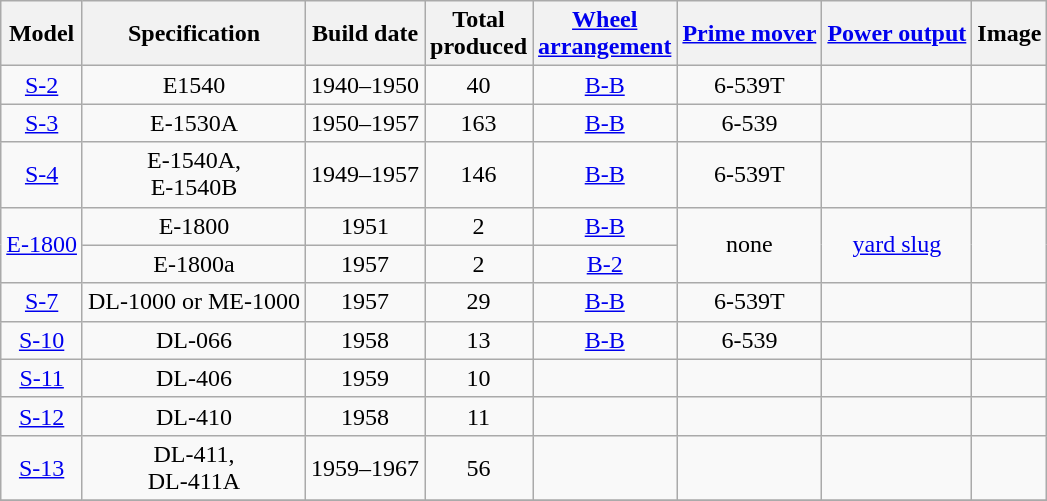<table class="wikitable sortable">
<tr>
<th>Model</th>
<th>Specification</th>
<th>Build date</th>
<th>Total<br>produced</th>
<th class="unsortable"><a href='#'>Wheel<br>arrangement</a></th>
<th><a href='#'>Prime mover</a></th>
<th><a href='#'>Power output</a></th>
<th class="unsortable">Image</th>
</tr>
<tr style=text-align:center>
<td><a href='#'>S-2</a></td>
<td>E1540</td>
<td>1940–1950</td>
<td>40 </td>
<td><a href='#'>B-B</a></td>
<td>6-539T</td>
<td></td>
<td></td>
</tr>
<tr style=text-align:center>
<td><a href='#'>S-3</a></td>
<td>E-1530A</td>
<td>1950–1957</td>
<td>163</td>
<td><a href='#'>B-B</a></td>
<td>6-539</td>
<td></td>
<td></td>
</tr>
<tr style=text-align:center>
<td><a href='#'>S-4</a></td>
<td>E-1540A,<br>E-1540B</td>
<td>1949–1957</td>
<td>146</td>
<td><a href='#'>B-B</a></td>
<td>6-539T</td>
<td></td>
<td></td>
</tr>
<tr style=text-align:center>
<td rowspan='2'><a href='#'>E-1800</a></td>
<td>E-1800</td>
<td>1951</td>
<td>2</td>
<td><a href='#'>B-B</a></td>
<td rowspan='2'>none</td>
<td rowspan='2'><a href='#'>yard slug</a></td>
<td rowspan='2'></td>
</tr>
<tr style=text-align:center>
<td>E-1800a</td>
<td>1957</td>
<td>2</td>
<td><a href='#'>B-2</a></td>
</tr>
<tr style=text-align:center>
<td><a href='#'>S-7</a></td>
<td>DL-1000 or ME-1000</td>
<td>1957</td>
<td>29</td>
<td><a href='#'>B-B</a></td>
<td>6-539T</td>
<td></td>
<td></td>
</tr>
<tr style=text-align:center>
<td><a href='#'>S-10</a></td>
<td>DL-066</td>
<td>1958</td>
<td>13</td>
<td><a href='#'>B-B</a></td>
<td>6-539</td>
<td></td>
<td></td>
</tr>
<tr style=text-align:center>
<td><a href='#'>S-11</a></td>
<td>DL-406</td>
<td>1959</td>
<td>10</td>
<td></td>
<td></td>
<td></td>
<td></td>
</tr>
<tr style=text-align:center>
<td><a href='#'>S-12</a></td>
<td>DL-410</td>
<td>1958</td>
<td>11</td>
<td></td>
<td></td>
<td></td>
<td></td>
</tr>
<tr style=text-align:center>
<td><a href='#'>S-13</a></td>
<td>DL-411,<br>DL-411A</td>
<td>1959–1967</td>
<td>56</td>
<td></td>
<td></td>
<td></td>
<td></td>
</tr>
<tr>
</tr>
</table>
